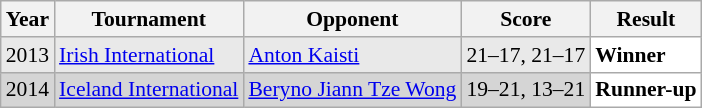<table class="sortable wikitable" style="font-size: 90%;">
<tr>
<th>Year</th>
<th>Tournament</th>
<th>Opponent</th>
<th>Score</th>
<th>Result</th>
</tr>
<tr style="background:#E9E9E9">
<td align="center">2013</td>
<td align="left"><a href='#'>Irish International</a></td>
<td align="left"> <a href='#'>Anton Kaisti</a></td>
<td align="left">21–17, 21–17</td>
<td style="text-align:left; background:white"> <strong>Winner</strong></td>
</tr>
<tr style="background:#D5D5D5">
<td align="center">2014</td>
<td align="left"><a href='#'>Iceland International</a></td>
<td align="left"> <a href='#'>Beryno Jiann Tze Wong</a></td>
<td align="left">19–21, 13–21</td>
<td style="text-align:left; background:white"> <strong>Runner-up</strong></td>
</tr>
</table>
